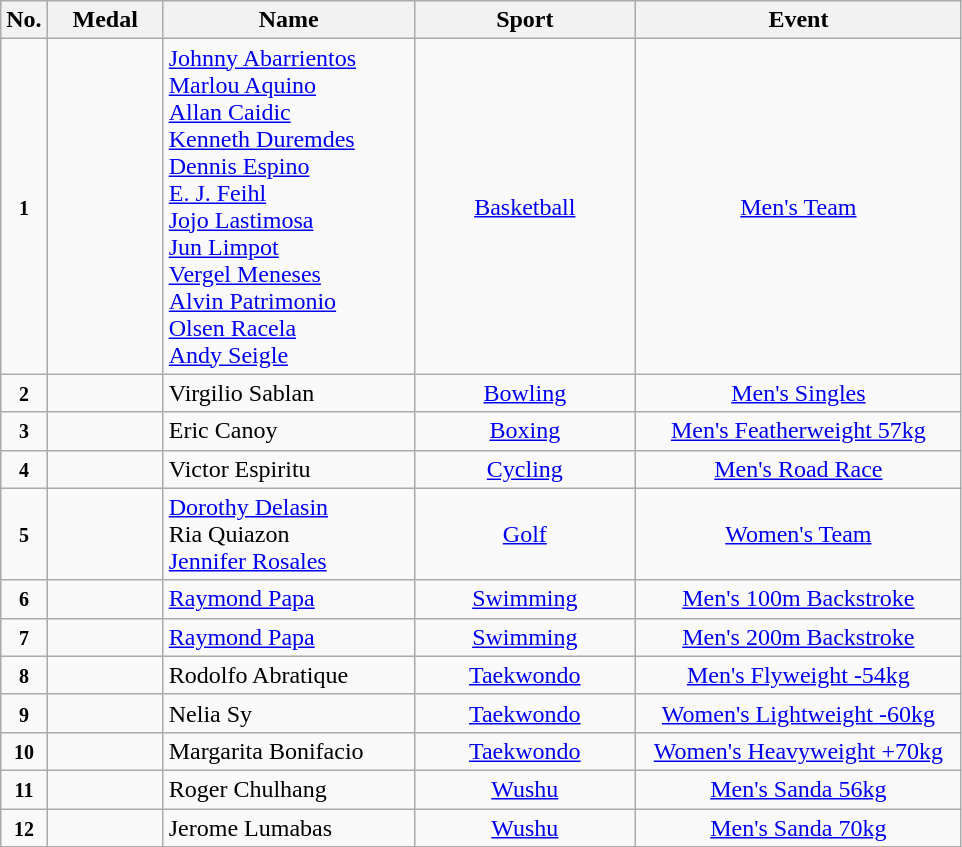<table class="wikitable" style="font-size:100%; text-align:center;">
<tr>
<th width="10">No.</th>
<th width="70">Medal</th>
<th width="160">Name</th>
<th width="140">Sport</th>
<th width="210">Event</th>
</tr>
<tr>
<td><small><strong>1</strong></small></td>
<td></td>
<td align=left><a href='#'>Johnny Abarrientos</a><br><a href='#'>Marlou Aquino</a><br><a href='#'>Allan Caidic</a><br><a href='#'>Kenneth Duremdes</a><br><a href='#'>Dennis Espino</a><br><a href='#'>E. J. Feihl</a><br><a href='#'>Jojo Lastimosa</a><br><a href='#'>Jun Limpot</a><br><a href='#'>Vergel Meneses</a><br><a href='#'>Alvin Patrimonio</a><br><a href='#'>Olsen Racela</a><br><a href='#'>Andy Seigle</a></td>
<td> <a href='#'>Basketball</a></td>
<td><a href='#'>Men's Team</a></td>
</tr>
<tr>
<td><small><strong>2</strong></small></td>
<td></td>
<td align=left>Virgilio Sablan</td>
<td> <a href='#'>Bowling</a></td>
<td><a href='#'>Men's Singles</a></td>
</tr>
<tr>
<td><small><strong>3</strong></small></td>
<td></td>
<td align=left>Eric Canoy</td>
<td> <a href='#'>Boxing</a></td>
<td><a href='#'>Men's Featherweight 57kg</a></td>
</tr>
<tr>
<td><small><strong>4</strong></small></td>
<td></td>
<td align=left>Victor Espiritu</td>
<td> <a href='#'>Cycling</a></td>
<td><a href='#'>Men's Road Race</a></td>
</tr>
<tr>
<td><small><strong>5</strong></small></td>
<td></td>
<td align=left><a href='#'>Dorothy Delasin</a><br>Ria Quiazon<br><a href='#'>Jennifer Rosales</a></td>
<td> <a href='#'>Golf</a></td>
<td><a href='#'>Women's Team</a></td>
</tr>
<tr>
<td><small><strong>6</strong></small></td>
<td></td>
<td align=left><a href='#'>Raymond Papa</a></td>
<td> <a href='#'>Swimming</a></td>
<td><a href='#'>Men's 100m Backstroke</a></td>
</tr>
<tr>
<td><small><strong>7</strong></small></td>
<td></td>
<td align=left><a href='#'>Raymond Papa</a></td>
<td> <a href='#'>Swimming</a></td>
<td><a href='#'>Men's 200m Backstroke</a></td>
</tr>
<tr>
<td><small><strong>8</strong></small></td>
<td></td>
<td align=left>Rodolfo Abratique</td>
<td> <a href='#'>Taekwondo</a></td>
<td><a href='#'>Men's Flyweight -54kg</a></td>
</tr>
<tr>
<td><small><strong>9</strong></small></td>
<td></td>
<td align=left>Nelia Sy</td>
<td> <a href='#'>Taekwondo</a></td>
<td><a href='#'>Women's Lightweight -60kg</a></td>
</tr>
<tr>
<td><small><strong>10</strong></small></td>
<td></td>
<td align=left>Margarita Bonifacio</td>
<td> <a href='#'>Taekwondo</a></td>
<td><a href='#'>Women's Heavyweight +70kg</a></td>
</tr>
<tr>
<td><small><strong>11</strong></small></td>
<td></td>
<td align=left>Roger Chulhang</td>
<td> <a href='#'>Wushu</a></td>
<td><a href='#'>Men's Sanda 56kg</a></td>
</tr>
<tr>
<td><small><strong>12</strong></small></td>
<td></td>
<td align=left>Jerome Lumabas</td>
<td> <a href='#'>Wushu</a></td>
<td><a href='#'>Men's Sanda 70kg</a></td>
</tr>
</table>
